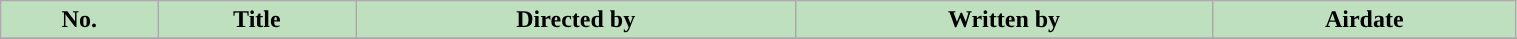<table class="wikitable plainrowheaders" style="width:80%;">
<tr>
<th style="background:#bfe0bf;">No.</th>
<th style="background:#bfe0bf;">Title</th>
<th style="background:#bfe0bf;">Directed by</th>
<th style="background:#bfe0bf;">Written by</th>
<th style="background:#bfe0bf;">Airdate</th>
</tr>
<tr>
</tr>
</table>
